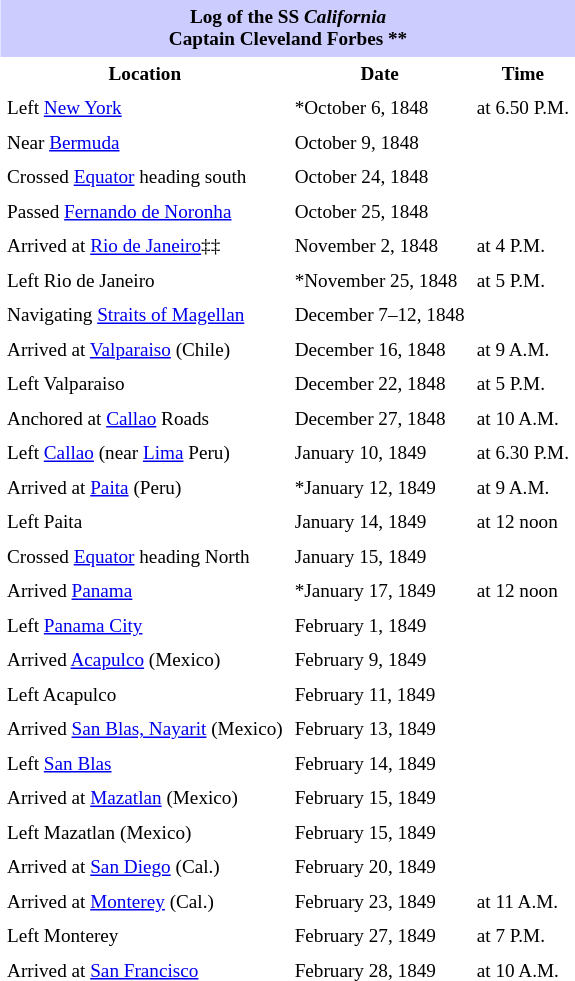<table class="toccolours" align="right" cellpadding="4" cellspacing="0" style="margin:0 0 1em 1em; font-size: 80%;">
<tr>
<th colspan=3 bgcolor="#ccccff" align="center">Log of the SS <em>California</em><br>Captain Cleveland Forbes **<br></th>
</tr>
<tr>
<th>Location</th>
<th>Date</th>
<th>Time</th>
</tr>
<tr>
<td>Left <a href='#'>New York</a></td>
<td>*October 6, 1848</td>
<td>at 6.50 P.M.</td>
</tr>
<tr>
<td>Near <a href='#'>Bermuda</a></td>
<td>October 9, 1848</td>
</tr>
<tr>
<td>Crossed <a href='#'>Equator</a> heading south</td>
<td>October 24, 1848</td>
</tr>
<tr>
<td>Passed <a href='#'>Fernando de Noronha</a></td>
<td>October 25, 1848</td>
</tr>
<tr>
<td>Arrived at <a href='#'>Rio de Janeiro</a>‡‡</td>
<td>November 2, 1848</td>
<td>at 4 P.M.</td>
</tr>
<tr>
<td>Left Rio de Janeiro</td>
<td>*November 25, 1848</td>
<td>at 5 P.M.</td>
</tr>
<tr>
<td>Navigating <a href='#'>Straits of Magellan</a></td>
<td>December 7–12, 1848</td>
</tr>
<tr>
<td>Arrived at <a href='#'>Valparaiso</a> (Chile)</td>
<td>December 16, 1848</td>
<td>at 9 A.M.</td>
</tr>
<tr>
<td>Left Valparaiso</td>
<td>December 22, 1848</td>
<td>at 5 P.M.</td>
</tr>
<tr>
<td>Anchored at <a href='#'>Callao</a> Roads</td>
<td>December 27, 1848</td>
<td>at 10 A.M.</td>
</tr>
<tr>
<td>Left <a href='#'>Callao</a> (near <a href='#'>Lima</a> Peru)</td>
<td>January 10, 1849</td>
<td>at 6.30 P.M.</td>
</tr>
<tr>
<td>Arrived at <a href='#'>Paita</a> (Peru)</td>
<td>*January 12, 1849</td>
<td>at 9 A.M.</td>
</tr>
<tr>
<td>Left Paita</td>
<td>January 14, 1849</td>
<td>at 12 noon</td>
</tr>
<tr>
<td>Crossed <a href='#'>Equator</a> heading North</td>
<td>January 15, 1849</td>
</tr>
<tr>
<td>Arrived <a href='#'>Panama</a></td>
<td>*January 17, 1849</td>
<td>at 12 noon</td>
</tr>
<tr>
<td>Left <a href='#'>Panama City</a></td>
<td>February 1, 1849</td>
</tr>
<tr>
<td>Arrived <a href='#'>Acapulco</a> (Mexico)</td>
<td>February 9, 1849</td>
</tr>
<tr>
<td>Left Acapulco</td>
<td>February 11, 1849</td>
</tr>
<tr>
<td>Arrived <a href='#'>San Blas, Nayarit</a> (Mexico)</td>
<td>February 13, 1849</td>
</tr>
<tr>
<td>Left <a href='#'>San Blas</a></td>
<td>February 14, 1849</td>
</tr>
<tr>
<td>Arrived at <a href='#'>Mazatlan</a> (Mexico)</td>
<td>February 15, 1849</td>
</tr>
<tr>
<td>Left Mazatlan (Mexico)</td>
<td>February 15, 1849</td>
</tr>
<tr>
<td>Arrived at <a href='#'>San Diego</a> (Cal.)</td>
<td>February 20, 1849</td>
</tr>
<tr>
<td>Arrived at <a href='#'>Monterey</a> (Cal.)</td>
<td>February 23, 1849</td>
<td>at 11 A.M.</td>
</tr>
<tr>
<td>Left Monterey</td>
<td>February 27, 1849</td>
<td>at 7 P.M.</td>
</tr>
<tr>
<td>Arrived at <a href='#'>San Francisco</a></td>
<td>February 28, 1849</td>
<td>at 10 A.M.</td>
</tr>
<tr>
</tr>
</table>
